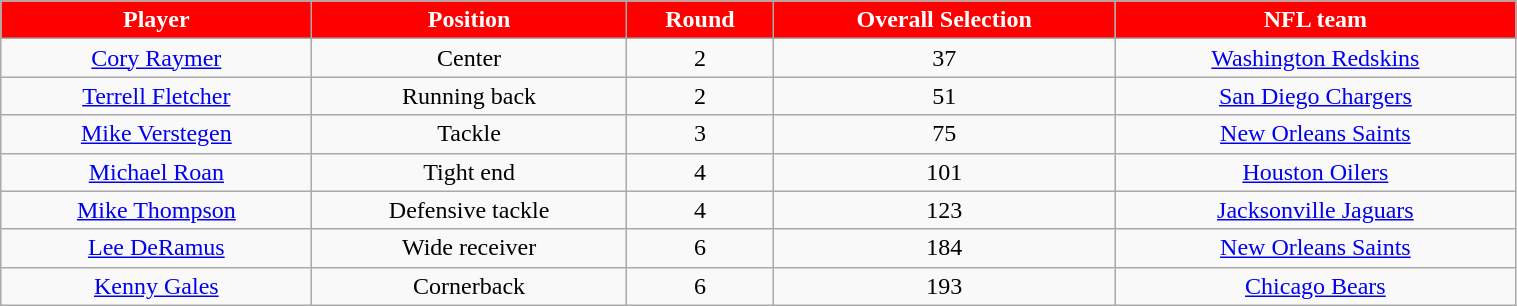<table class="wikitable" width="80%">
<tr align="center"  style="background:red;color:#FFFFFF;">
<td><strong>Player</strong></td>
<td><strong>Position</strong></td>
<td><strong>Round</strong></td>
<td><strong>Overall Selection</strong></td>
<td><strong>NFL team</strong></td>
</tr>
<tr align="center" bgcolor="">
<td><a href='#'>Cory Raymer</a></td>
<td>Center</td>
<td>2</td>
<td>37</td>
<td><a href='#'>Washington Redskins</a></td>
</tr>
<tr align="center" bgcolor="">
<td><a href='#'>Terrell Fletcher</a></td>
<td>Running back</td>
<td>2</td>
<td>51</td>
<td><a href='#'>San Diego Chargers</a></td>
</tr>
<tr align="center" bgcolor="">
<td><a href='#'>Mike Verstegen</a></td>
<td>Tackle</td>
<td>3</td>
<td>75</td>
<td><a href='#'>New Orleans Saints</a></td>
</tr>
<tr align="center" bgcolor="">
<td><a href='#'>Michael Roan</a></td>
<td>Tight end</td>
<td>4</td>
<td>101</td>
<td><a href='#'>Houston Oilers</a></td>
</tr>
<tr align="center" bgcolor="">
<td><a href='#'>Mike Thompson</a></td>
<td>Defensive tackle</td>
<td>4</td>
<td>123</td>
<td><a href='#'>Jacksonville Jaguars</a></td>
</tr>
<tr align="center" bgcolor="">
<td><a href='#'>Lee DeRamus</a></td>
<td>Wide receiver</td>
<td>6</td>
<td>184</td>
<td><a href='#'>New Orleans Saints</a></td>
</tr>
<tr align="center" bgcolor="">
<td><a href='#'>Kenny Gales</a></td>
<td>Cornerback</td>
<td>6</td>
<td>193</td>
<td><a href='#'>Chicago Bears</a></td>
</tr>
</table>
